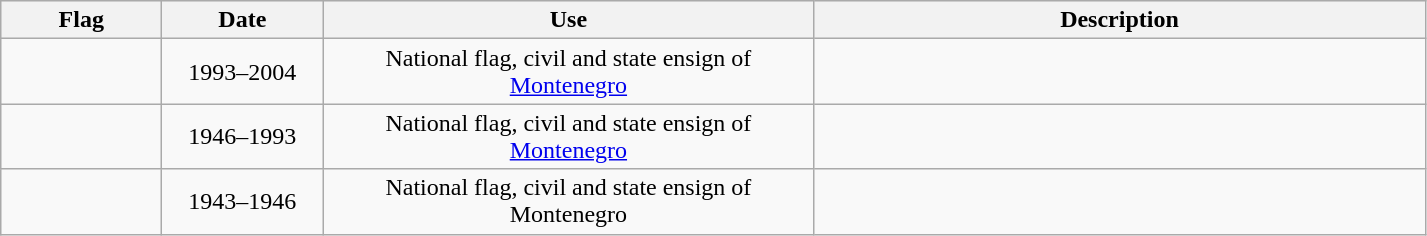<table class="wikitable" style="text-align:center;">
<tr style="background:#efefef;">
<th style="width:100px;">Flag</th>
<th style="width:100px;">Date</th>
<th style="width:320px; text-align:center;">Use</th>
<th style="width:400px; text-align:center;">Description</th>
</tr>
<tr>
<td></td>
<td>1993–2004</td>
<td>National flag, civil and state ensign of <a href='#'>Montenegro</a>  </td>
<td></td>
</tr>
<tr>
<td></td>
<td>1946–1993</td>
<td>National flag, civil and state ensign of <a href='#'>Montenegro</a>  </td>
<td></td>
</tr>
<tr>
<td></td>
<td>1943–1946</td>
<td>National flag, civil and state ensign of Montenegro  </td>
<td></td>
</tr>
</table>
